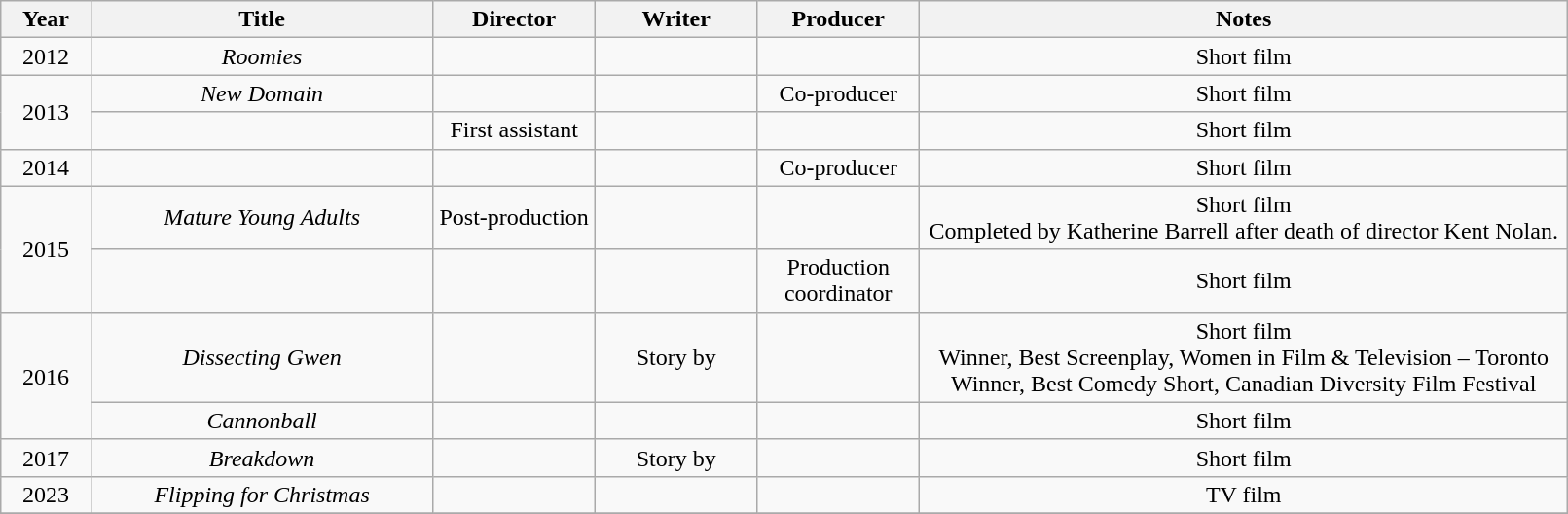<table class="wikitable sortable" style="width:85%; text-align:center">
<tr>
<th style="width:5%;">Year</th>
<th style="width:19%;">Title</th>
<th style="width:9%;">Director</th>
<th style="width:9%;">Writer</th>
<th style="width:9%;">Producer</th>
<th style="width:36%;" class="unsortable">Notes</th>
</tr>
<tr>
<td>2012</td>
<td><em>Roomies</em></td>
<td></td>
<td></td>
<td></td>
<td>Short film</td>
</tr>
<tr>
<td rowspan=2>2013</td>
<td><em>New Domain</em></td>
<td></td>
<td></td>
<td>Co-producer</td>
<td>Short film</td>
</tr>
<tr>
<td><em></em></td>
<td>First assistant</td>
<td></td>
<td></td>
<td>Short film</td>
</tr>
<tr>
<td>2014</td>
<td><em></em></td>
<td></td>
<td></td>
<td>Co-producer</td>
<td>Short film</td>
</tr>
<tr>
<td rowspan=2>2015</td>
<td><em>Mature Young Adults</em></td>
<td>Post-production</td>
<td></td>
<td></td>
<td>Short film<br>Completed by Katherine Barrell after death of director Kent Nolan.</td>
</tr>
<tr>
<td><em></em></td>
<td></td>
<td></td>
<td>Production coordinator</td>
<td>Short film</td>
</tr>
<tr>
<td rowspan=2>2016</td>
<td><em>Dissecting Gwen</em></td>
<td></td>
<td>Story by</td>
<td></td>
<td>Short film <br>Winner, Best Screenplay, Women in Film & Television – Toronto<br>Winner, Best Comedy Short, Canadian Diversity Film Festival</td>
</tr>
<tr>
<td><em>Cannonball</em></td>
<td></td>
<td></td>
<td></td>
<td>Short film</td>
</tr>
<tr>
<td>2017</td>
<td><em>Breakdown</em></td>
<td></td>
<td>Story by</td>
<td></td>
<td>Short film</td>
</tr>
<tr>
<td>2023</td>
<td><em>Flipping for Christmas</em></td>
<td></td>
<td></td>
<td></td>
<td>TV film</td>
</tr>
<tr>
</tr>
</table>
